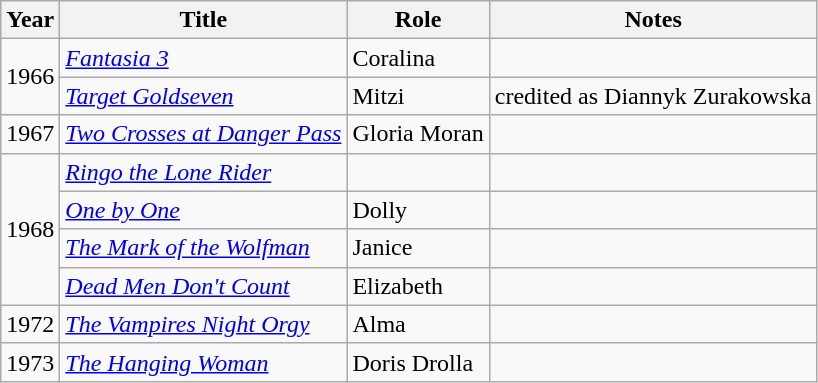<table class="wikitable sortable">
<tr>
<th>Year</th>
<th>Title</th>
<th>Role</th>
<th class="unsortable">Notes</th>
</tr>
<tr>
<td rowspan=2>1966</td>
<td><em><a href='#'>Fantasia 3</a></em></td>
<td>Coralina</td>
<td></td>
</tr>
<tr>
<td><em><a href='#'>Target Goldseven</a></em></td>
<td>Mitzi</td>
<td>credited as Diannyk Zurakowska</td>
</tr>
<tr>
<td>1967</td>
<td><em><a href='#'>Two Crosses at Danger Pass</a></em></td>
<td>Gloria Moran</td>
<td></td>
</tr>
<tr>
<td rowspan=4>1968</td>
<td><em><a href='#'>Ringo the Lone Rider</a></em></td>
<td></td>
<td></td>
</tr>
<tr>
<td><em><a href='#'>One by One</a></em></td>
<td>Dolly</td>
<td></td>
</tr>
<tr>
<td><em><a href='#'>The Mark of the Wolfman</a></em></td>
<td>Janice</td>
<td></td>
</tr>
<tr>
<td><em><a href='#'>Dead Men Don't Count</a></em></td>
<td>Elizabeth</td>
<td></td>
</tr>
<tr>
<td>1972</td>
<td><em><a href='#'>The Vampires Night Orgy</a></em></td>
<td>Alma</td>
<td></td>
</tr>
<tr>
<td>1973</td>
<td><em><a href='#'>The Hanging Woman</a></em></td>
<td>Doris Drolla</td>
<td></td>
</tr>
</table>
